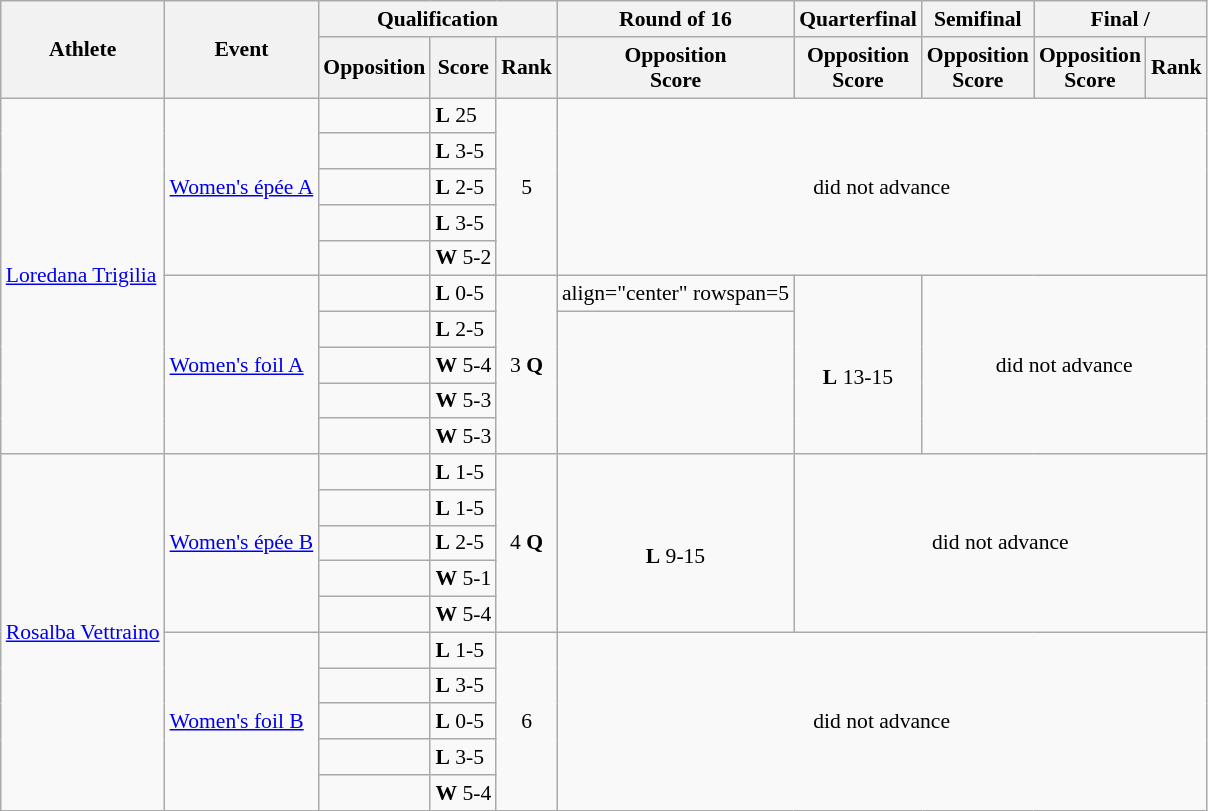<table class=wikitable style="font-size:90%">
<tr>
<th rowspan="2">Athlete</th>
<th rowspan="2">Event</th>
<th colspan="3">Qualification</th>
<th>Round of 16</th>
<th>Quarterfinal</th>
<th>Semifinal</th>
<th colspan="2">Final / </th>
</tr>
<tr>
<th>Opposition</th>
<th>Score</th>
<th>Rank</th>
<th>Opposition<br>Score</th>
<th>Opposition<br>Score</th>
<th>Opposition<br>Score</th>
<th>Opposition<br>Score</th>
<th>Rank</th>
</tr>
<tr>
<td rowspan=10><a href='#'>Loredana Trigilia</a></td>
<td rowspan=5><a href='#'>Women's épée A</a></td>
<td></td>
<td><strong>L</strong> 25</td>
<td align="center" rowspan=5>5</td>
<td align="center" rowspan=5 colspan=5>did not advance</td>
</tr>
<tr>
<td></td>
<td><strong>L</strong> 3-5</td>
</tr>
<tr>
<td></td>
<td><strong>L</strong> 2-5</td>
</tr>
<tr>
<td></td>
<td><strong>L</strong> 3-5</td>
</tr>
<tr>
<td></td>
<td><strong>W</strong> 5-2</td>
</tr>
<tr>
<td rowspan=5><a href='#'>Women's foil A</a></td>
<td></td>
<td><strong>L</strong> 0-5</td>
<td align="center" rowspan=5>3 <strong>Q</strong></td>
<td>align="center" rowspan=5 </td>
<td align="center" rowspan=5><br><strong>L</strong> 13-15</td>
<td align="center" rowspan=5 colspan=3>did not advance</td>
</tr>
<tr>
<td></td>
<td><strong>L</strong> 2-5</td>
</tr>
<tr>
<td></td>
<td><strong>W</strong> 5-4</td>
</tr>
<tr>
<td></td>
<td><strong>W</strong> 5-3</td>
</tr>
<tr>
<td></td>
<td><strong>W</strong> 5-3</td>
</tr>
<tr>
<td rowspan=10><a href='#'>Rosalba Vettraino</a></td>
<td rowspan=5><a href='#'>Women's épée B</a></td>
<td></td>
<td><strong>L</strong> 1-5</td>
<td align="center" rowspan=5>4 <strong>Q</strong></td>
<td align="center" rowspan=5><br><strong>L</strong> 9-15</td>
<td align="center" rowspan=5 colspan=5>did not advance</td>
</tr>
<tr>
<td></td>
<td><strong>L</strong> 1-5</td>
</tr>
<tr>
<td></td>
<td><strong>L</strong> 2-5</td>
</tr>
<tr>
<td></td>
<td><strong>W</strong> 5-1</td>
</tr>
<tr>
<td></td>
<td><strong>W</strong> 5-4</td>
</tr>
<tr>
<td rowspan=5><a href='#'>Women's foil B</a></td>
<td></td>
<td><strong>L</strong> 1-5</td>
<td align="center" rowspan=5>6</td>
<td align="center" rowspan=5 colspan=5>did not advance</td>
</tr>
<tr>
<td></td>
<td><strong>L</strong> 3-5</td>
</tr>
<tr>
<td></td>
<td><strong>L</strong> 0-5</td>
</tr>
<tr>
<td></td>
<td><strong>L</strong> 3-5</td>
</tr>
<tr>
<td></td>
<td><strong>W</strong> 5-4</td>
</tr>
</table>
